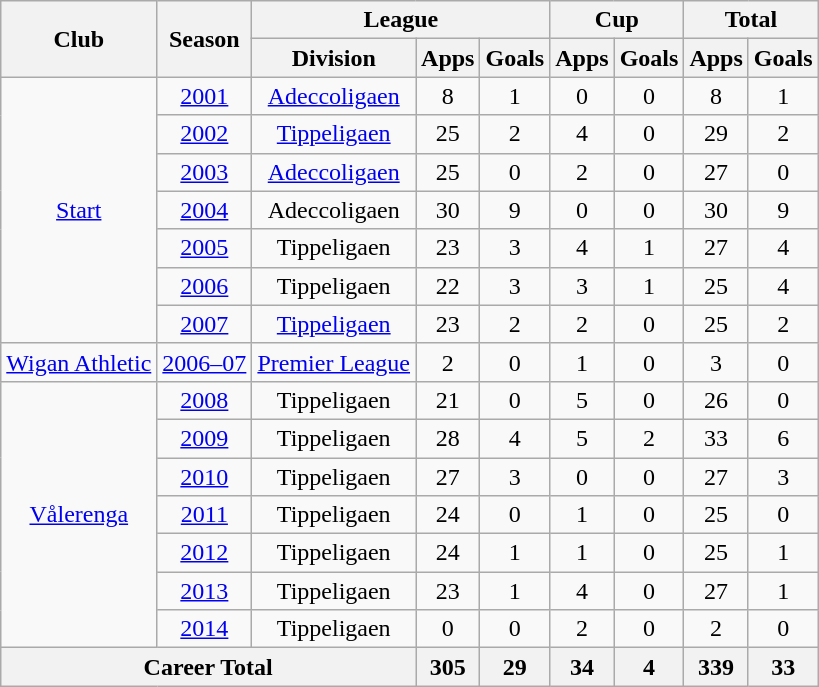<table class="wikitable" style="text-align:center">
<tr>
<th rowspan="2">Club</th>
<th rowspan="2">Season</th>
<th colspan="3">League</th>
<th colspan="2">Cup</th>
<th colspan="2">Total</th>
</tr>
<tr>
<th>Division</th>
<th>Apps</th>
<th>Goals</th>
<th>Apps</th>
<th>Goals</th>
<th>Apps</th>
<th>Goals</th>
</tr>
<tr>
<td rowspan="7"><a href='#'>Start</a></td>
<td><a href='#'>2001</a></td>
<td><a href='#'>Adeccoligaen</a></td>
<td>8</td>
<td>1</td>
<td>0</td>
<td>0</td>
<td>8</td>
<td>1</td>
</tr>
<tr>
<td><a href='#'>2002</a></td>
<td><a href='#'>Tippeligaen</a></td>
<td>25</td>
<td>2</td>
<td>4</td>
<td>0</td>
<td>29</td>
<td>2</td>
</tr>
<tr>
<td><a href='#'>2003</a></td>
<td><a href='#'>Adeccoligaen</a></td>
<td>25</td>
<td>0</td>
<td>2</td>
<td>0</td>
<td>27</td>
<td>0</td>
</tr>
<tr>
<td><a href='#'>2004</a></td>
<td>Adeccoligaen</td>
<td>30</td>
<td>9</td>
<td>0</td>
<td>0</td>
<td>30</td>
<td>9</td>
</tr>
<tr>
<td><a href='#'>2005</a></td>
<td>Tippeligaen</td>
<td>23</td>
<td>3</td>
<td>4</td>
<td>1</td>
<td>27</td>
<td>4</td>
</tr>
<tr>
<td><a href='#'>2006</a></td>
<td>Tippeligaen</td>
<td>22</td>
<td>3</td>
<td>3</td>
<td>1</td>
<td>25</td>
<td>4</td>
</tr>
<tr>
<td><a href='#'>2007</a></td>
<td><a href='#'>Tippeligaen</a></td>
<td>23</td>
<td>2</td>
<td>2</td>
<td>0</td>
<td>25</td>
<td>2</td>
</tr>
<tr>
<td><a href='#'>Wigan Athletic</a></td>
<td><a href='#'>2006–07</a></td>
<td><a href='#'>Premier League</a></td>
<td>2</td>
<td>0</td>
<td>1</td>
<td>0</td>
<td>3</td>
<td>0</td>
</tr>
<tr>
<td rowspan="7"><a href='#'>Vålerenga</a></td>
<td><a href='#'>2008</a></td>
<td>Tippeligaen</td>
<td>21</td>
<td>0</td>
<td>5</td>
<td>0</td>
<td>26</td>
<td>0</td>
</tr>
<tr>
<td><a href='#'>2009</a></td>
<td>Tippeligaen</td>
<td>28</td>
<td>4</td>
<td>5</td>
<td>2</td>
<td>33</td>
<td>6</td>
</tr>
<tr>
<td><a href='#'>2010</a></td>
<td>Tippeligaen</td>
<td>27</td>
<td>3</td>
<td>0</td>
<td>0</td>
<td>27</td>
<td>3</td>
</tr>
<tr>
<td><a href='#'>2011</a></td>
<td>Tippeligaen</td>
<td>24</td>
<td>0</td>
<td>1</td>
<td>0</td>
<td>25</td>
<td>0</td>
</tr>
<tr>
<td><a href='#'>2012</a></td>
<td>Tippeligaen</td>
<td>24</td>
<td>1</td>
<td>1</td>
<td>0</td>
<td>25</td>
<td>1</td>
</tr>
<tr>
<td><a href='#'>2013</a></td>
<td>Tippeligaen</td>
<td>23</td>
<td>1</td>
<td>4</td>
<td>0</td>
<td>27</td>
<td>1</td>
</tr>
<tr>
<td><a href='#'>2014</a></td>
<td>Tippeligaen</td>
<td>0</td>
<td>0</td>
<td>2</td>
<td>0</td>
<td>2</td>
<td>0</td>
</tr>
<tr>
<th colspan="3">Career Total</th>
<th>305</th>
<th>29</th>
<th>34</th>
<th>4</th>
<th>339</th>
<th>33</th>
</tr>
</table>
